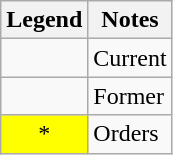<table class="wikitable">
<tr>
<th>Legend</th>
<th>Notes</th>
</tr>
<tr>
<td></td>
<td>Current</td>
</tr>
<tr>
<td></td>
<td>Former</td>
</tr>
<tr>
<td style="background:yellow; text-align:center;">*</td>
<td>Orders</td>
</tr>
</table>
